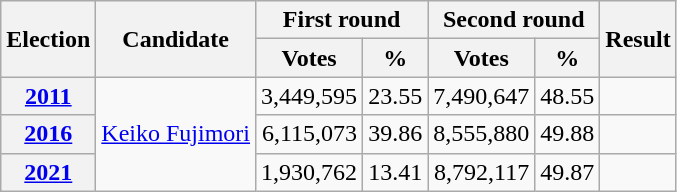<table class=wikitable style=text-align:right>
<tr>
<th rowspan="2">Election</th>
<th rowspan="2">Candidate</th>
<th colspan="2" scope="col">First round</th>
<th colspan="2">Second round</th>
<th rowspan="2">Result</th>
</tr>
<tr>
<th>Votes</th>
<th>%</th>
<th>Votes</th>
<th>%</th>
</tr>
<tr>
<th><a href='#'>2011</a></th>
<td rowspan="3" align="left"><a href='#'>Keiko Fujimori</a></td>
<td>3,449,595</td>
<td>23.55</td>
<td>7,490,647</td>
<td>48.55</td>
<td></td>
</tr>
<tr>
<th><a href='#'>2016</a></th>
<td>6,115,073</td>
<td>39.86</td>
<td>8,555,880</td>
<td>49.88</td>
<td></td>
</tr>
<tr>
<th><a href='#'>2021</a></th>
<td>1,930,762</td>
<td>13.41</td>
<td>8,792,117</td>
<td>49.87</td>
<td></td>
</tr>
</table>
